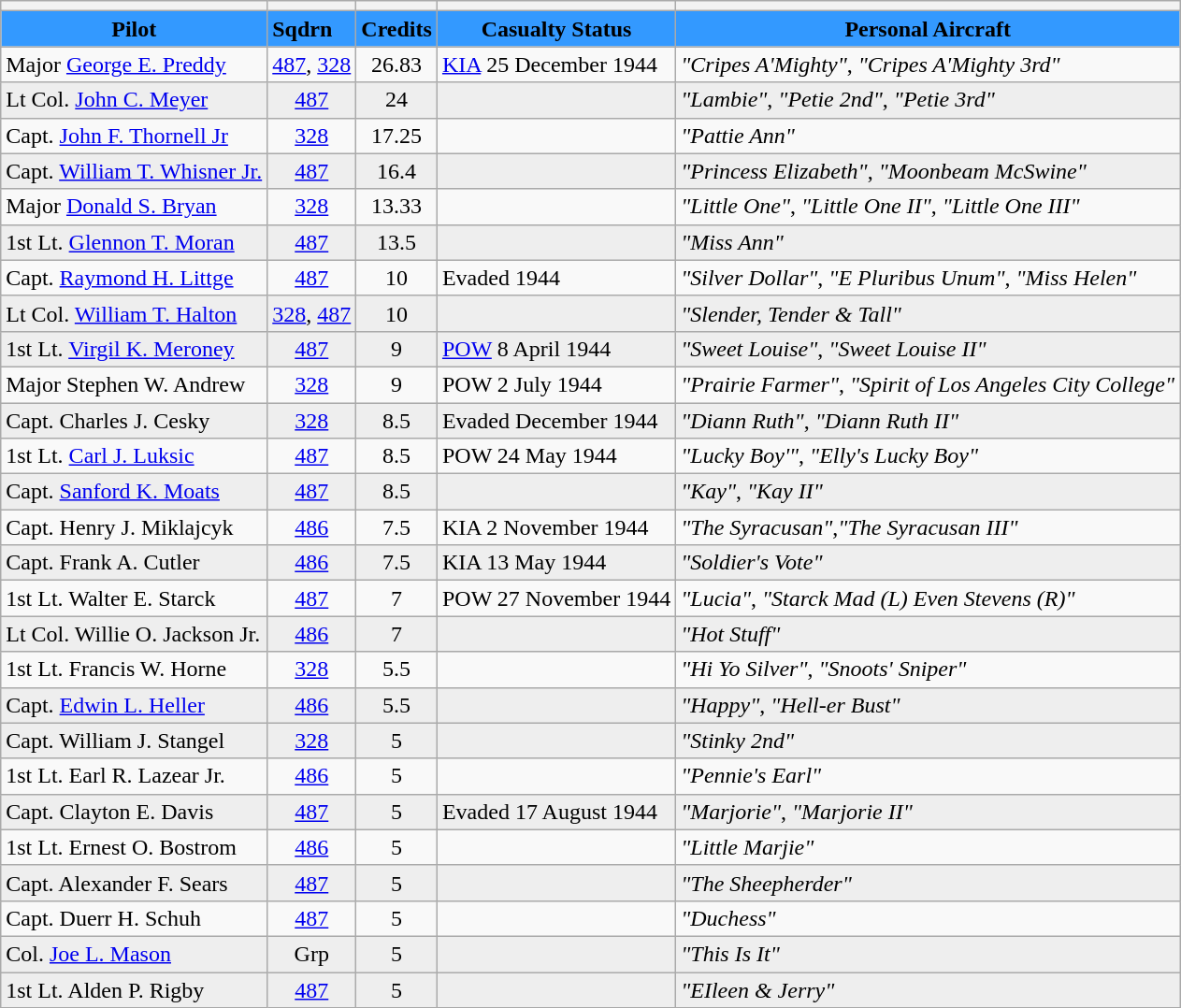<table class="wikitable">
<tr>
<th></th>
<th></th>
<th></th>
<th></th>
<th></th>
</tr>
<tr style="background:#39f;">
<td align=center><span><strong>Pilot</strong></span></td>
<td><span><strong>Sqdrn</strong></span></td>
<td><span><strong>Credits</strong></span></td>
<td align=center><span><strong>Casualty Status</strong></span></td>
<td align=center><span><strong>Personal Aircraft</strong></span></td>
</tr>
<tr>
<td>Major <a href='#'>George E. Preddy</a></td>
<td align=center><a href='#'>487</a>, <a href='#'>328</a></td>
<td align=center>26.83</td>
<td><a href='#'>KIA</a> 25 December 1944</td>
<td><em>"Cripes A'Mighty"</em>, <em>"Cripes A'Mighty 3rd"</em></td>
</tr>
<tr style="background:#eee;">
<td>Lt Col. <a href='#'>John C. Meyer</a></td>
<td align=center><a href='#'>487</a></td>
<td align=center>24</td>
<td></td>
<td><em>"Lambie"</em>, <em>"Petie 2nd"</em>, <em>"Petie 3rd"</em></td>
</tr>
<tr>
<td>Capt. <a href='#'>John F. Thornell Jr</a></td>
<td align=center><a href='#'>328</a></td>
<td align=center>17.25</td>
<td></td>
<td><em>"Pattie Ann"</em></td>
</tr>
<tr style="background:#eee;">
<td>Capt. <a href='#'>William T. Whisner Jr.</a></td>
<td align=center><a href='#'>487</a></td>
<td align=center>16.4</td>
<td></td>
<td><em>"Princess Elizabeth"</em>, <em>"Moonbeam McSwine"</em></td>
</tr>
<tr>
<td>Major <a href='#'>Donald S. Bryan</a></td>
<td align=center><a href='#'>328</a></td>
<td align=center>13.33</td>
<td></td>
<td><em>"Little One"</em>, <em>"Little One II"</em>, <em>"Little One III"</em></td>
</tr>
<tr style="background:#eee;">
<td>1st Lt. <a href='#'>Glennon T. Moran</a></td>
<td align=center><a href='#'>487</a></td>
<td align=center>13.5</td>
<td></td>
<td><em>"Miss Ann"</em></td>
</tr>
<tr>
<td>Capt. <a href='#'>Raymond H. Littge</a></td>
<td align=center><a href='#'>487</a></td>
<td align=center>10</td>
<td>Evaded 1944</td>
<td><em>"Silver Dollar"</em>, <em>"E Pluribus Unum"</em>, <em>"Miss Helen"</em></td>
</tr>
<tr style="background:#eee;">
<td>Lt Col. <a href='#'>William T. Halton</a></td>
<td align=center><a href='#'>328</a>, <a href='#'>487</a></td>
<td align=center>10</td>
<td></td>
<td><em>"Slender, Tender & Tall"</em></td>
</tr>
<tr style="background:#eee;">
<td>1st Lt. <a href='#'>Virgil K. Meroney</a></td>
<td align=center><a href='#'>487</a></td>
<td align=center>9</td>
<td><a href='#'>POW</a> 8 April 1944</td>
<td><em>"Sweet Louise"</em>, <em>"Sweet Louise II"</em></td>
</tr>
<tr>
<td>Major Stephen W. Andrew</td>
<td align=center><a href='#'>328</a></td>
<td align=center>9</td>
<td>POW 2 July 1944</td>
<td><em>"Prairie Farmer"</em>, <em>"Spirit of Los Angeles City College"</em></td>
</tr>
<tr style="background:#eee;">
<td>Capt. Charles J. Cesky</td>
<td align=center><a href='#'>328</a></td>
<td align=center>8.5</td>
<td>Evaded December 1944</td>
<td><em>"Diann Ruth"</em>, <em>"Diann Ruth II"</em></td>
</tr>
<tr>
<td>1st Lt. <a href='#'>Carl J. Luksic</a></td>
<td align=center><a href='#'>487</a></td>
<td align=center>8.5</td>
<td>POW 24 May 1944</td>
<td><em>"Lucky Boy'"</em>, <em>"Elly's Lucky Boy"</em></td>
</tr>
<tr style="background:#eee;">
<td>Capt. <a href='#'>Sanford K. Moats</a></td>
<td align=center><a href='#'>487</a></td>
<td align=center>8.5</td>
<td></td>
<td><em>"Kay"</em>, <em>"Kay II"</em></td>
</tr>
<tr>
<td>Capt. Henry J. Miklajcyk</td>
<td align=center><a href='#'>486</a></td>
<td align=center>7.5</td>
<td>KIA 2 November 1944</td>
<td><em>"The Syracusan"</em>,<em>"The Syracusan III"</em></td>
</tr>
<tr style="background:#eee;">
<td>Capt. Frank A. Cutler</td>
<td align=center><a href='#'>486</a></td>
<td align=center>7.5</td>
<td>KIA 13 May 1944</td>
<td><em>"Soldier's Vote"</em></td>
</tr>
<tr>
<td>1st Lt. Walter E. Starck</td>
<td align=center><a href='#'>487</a></td>
<td align=center>7</td>
<td>POW 27 November 1944</td>
<td><em>"Lucia"</em>, <em>"Starck Mad (L) Even Stevens (R)"</em></td>
</tr>
<tr style="background:#eee;">
<td>Lt Col. Willie O. Jackson Jr.</td>
<td align=center><a href='#'>486</a></td>
<td align=center>7</td>
<td></td>
<td><em>"Hot Stuff"</em></td>
</tr>
<tr>
<td>1st Lt. Francis W. Horne</td>
<td align=center><a href='#'>328</a></td>
<td align=center>5.5</td>
<td></td>
<td><em>"Hi Yo Silver"</em>, <em>"Snoots' Sniper"</em></td>
</tr>
<tr style="background:#eee;">
<td>Capt. <a href='#'>Edwin L. Heller</a></td>
<td align=center><a href='#'>486</a></td>
<td align=center>5.5</td>
<td></td>
<td><em>"Happy"</em>, <em>"Hell-er Bust"</em></td>
</tr>
<tr style="background:#eee;">
<td>Capt. William J. Stangel</td>
<td align=center><a href='#'>328</a></td>
<td align=center>5</td>
<td></td>
<td><em>"Stinky 2nd"</em></td>
</tr>
<tr>
<td>1st Lt. Earl R. Lazear Jr.</td>
<td align=center><a href='#'>486</a></td>
<td align=center>5</td>
<td></td>
<td><em>"Pennie's Earl"</em></td>
</tr>
<tr style="background:#eee;">
<td>Capt. Clayton E.  Davis</td>
<td align=center><a href='#'>487</a></td>
<td align=center>5</td>
<td>Evaded 17 August 1944</td>
<td><em>"Marjorie"</em>, <em>"Marjorie II"</em></td>
</tr>
<tr>
<td>1st Lt. Ernest O. Bostrom</td>
<td align=center><a href='#'>486</a></td>
<td align=center>5</td>
<td></td>
<td><em>"Little Marjie"</em></td>
</tr>
<tr style="background:#eee;">
<td>Capt. Alexander F. Sears</td>
<td align=center><a href='#'>487</a></td>
<td align=center>5</td>
<td></td>
<td><em>"The Sheepherder"</em></td>
</tr>
<tr>
<td>Capt. Duerr H. Schuh</td>
<td align=center><a href='#'>487</a></td>
<td align=center>5</td>
<td></td>
<td><em>"Duchess"</em></td>
</tr>
<tr style="background:#eee;">
<td>Col. <a href='#'>Joe L. Mason</a></td>
<td align=center>Grp</td>
<td align=center>5</td>
<td></td>
<td><em>"This Is It"</em></td>
</tr>
<tr style="background:#eee;">
<td>1st Lt. Alden P. Rigby</td>
<td align=center><a href='#'>487</a></td>
<td align=center>5</td>
<td></td>
<td><em>"EIleen & Jerry"</em></td>
</tr>
</table>
